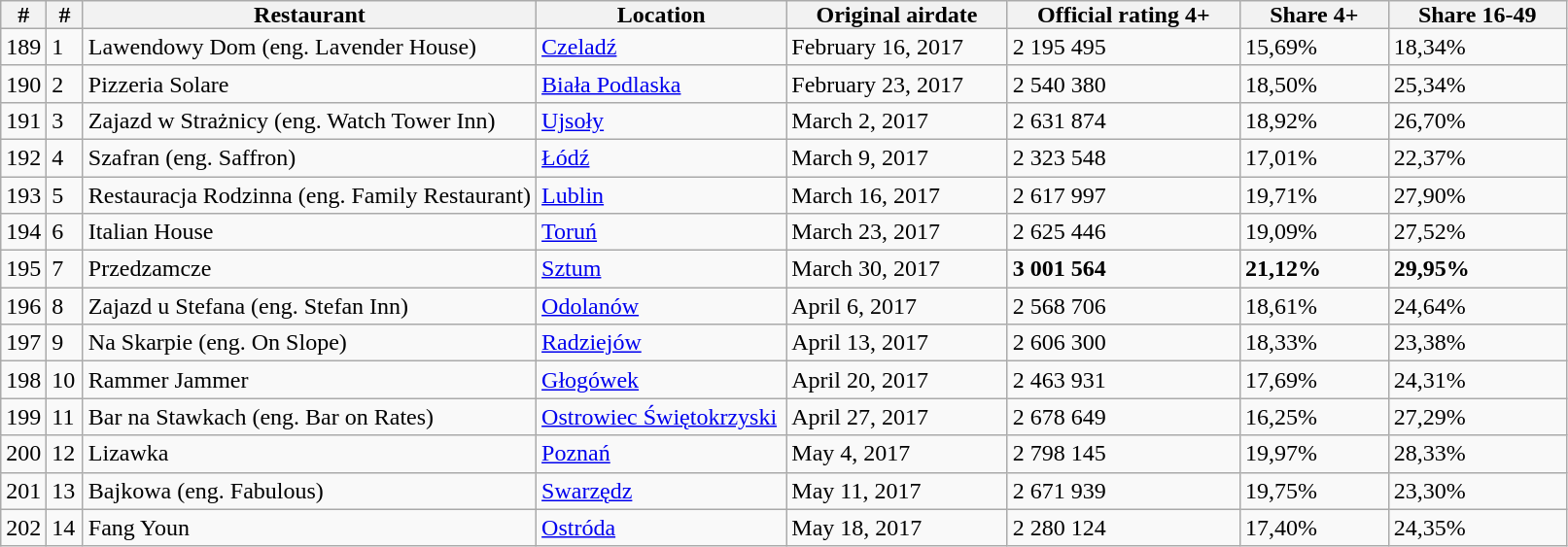<table class=wikitable>
<tr>
<th style="padding: 0px 8px">#</th>
<th style="padding: 0px 8px">#</th>
<th style="padding: 0px 35px">Restaurant</th>
<th style="padding: 0px 55px">Location</th>
<th style="padding: 0px 20px">Original airdate</th>
<th style="padding: 0px 20px">Official rating 4+</th>
<th style="padding: 0px 20px">Share 4+</th>
<th style="padding: 0px 20px">Share 16-49</th>
</tr>
<tr>
<td>189</td>
<td>1</td>
<td>Lawendowy Dom (eng. Lavender House) </td>
<td><a href='#'>Czeladź</a></td>
<td>February 16, 2017</td>
<td>2 195 495</td>
<td>15,69%</td>
<td>18,34%</td>
</tr>
<tr>
<td>190</td>
<td>2</td>
<td>Pizzeria Solare </td>
<td><a href='#'>Biała Podlaska</a></td>
<td>February 23, 2017</td>
<td>2 540 380</td>
<td>18,50%</td>
<td>25,34%</td>
</tr>
<tr>
<td>191</td>
<td>3</td>
<td>Zajazd w Strażnicy (eng. Watch Tower Inn) </td>
<td><a href='#'>Ujsoły</a></td>
<td>March 2, 2017</td>
<td>2 631 874</td>
<td>18,92%</td>
<td>26,70%</td>
</tr>
<tr>
<td>192</td>
<td>4</td>
<td>Szafran (eng. Saffron) </td>
<td><a href='#'>Łódź</a></td>
<td>March 9, 2017</td>
<td>2 323 548</td>
<td>17,01%</td>
<td>22,37%</td>
</tr>
<tr>
<td>193</td>
<td>5</td>
<td>Restauracja Rodzinna (eng. Family Restaurant) </td>
<td><a href='#'>Lublin</a></td>
<td>March 16, 2017</td>
<td>2 617 997</td>
<td>19,71%</td>
<td>27,90%</td>
</tr>
<tr>
<td>194</td>
<td>6</td>
<td>Italian House </td>
<td><a href='#'>Toruń</a></td>
<td>March 23, 2017</td>
<td>2 625 446</td>
<td>19,09%</td>
<td>27,52%</td>
</tr>
<tr>
<td>195</td>
<td>7</td>
<td>Przedzamcze </td>
<td><a href='#'>Sztum</a></td>
<td>March 30, 2017</td>
<td><strong>3 001 564</strong></td>
<td><strong>21,12%</strong></td>
<td><strong>29,95%</strong></td>
</tr>
<tr>
<td>196</td>
<td>8</td>
<td>Zajazd u Stefana (eng. Stefan Inn) </td>
<td><a href='#'>Odolanów</a></td>
<td>April 6, 2017</td>
<td>2 568 706</td>
<td>18,61%</td>
<td>24,64%</td>
</tr>
<tr>
<td>197</td>
<td>9</td>
<td>Na Skarpie (eng. On Slope) </td>
<td><a href='#'>Radziejów</a></td>
<td>April 13, 2017</td>
<td>2 606 300</td>
<td>18,33%</td>
<td>23,38%</td>
</tr>
<tr>
<td>198</td>
<td>10</td>
<td>Rammer Jammer </td>
<td><a href='#'>Głogówek</a></td>
<td>April 20, 2017</td>
<td>2 463 931</td>
<td>17,69%</td>
<td>24,31%</td>
</tr>
<tr>
<td>199</td>
<td>11</td>
<td>Bar na Stawkach (eng. Bar on Rates) </td>
<td><a href='#'>Ostrowiec Świętokrzyski</a></td>
<td>April 27, 2017</td>
<td>2 678 649</td>
<td>16,25%</td>
<td>27,29%</td>
</tr>
<tr>
<td>200</td>
<td>12</td>
<td>Lizawka</td>
<td><a href='#'>Poznań</a></td>
<td>May 4, 2017</td>
<td>2 798 145</td>
<td>19,97%</td>
<td>28,33%</td>
</tr>
<tr>
<td>201</td>
<td>13</td>
<td>Bajkowa (eng. Fabulous) </td>
<td><a href='#'>Swarzędz</a></td>
<td>May 11, 2017</td>
<td>2 671 939</td>
<td>19,75%</td>
<td>23,30%</td>
</tr>
<tr>
<td>202</td>
<td>14</td>
<td>Fang Youn </td>
<td><a href='#'>Ostróda</a></td>
<td>May 18, 2017</td>
<td>2 280 124</td>
<td>17,40%</td>
<td>24,35%</td>
</tr>
</table>
